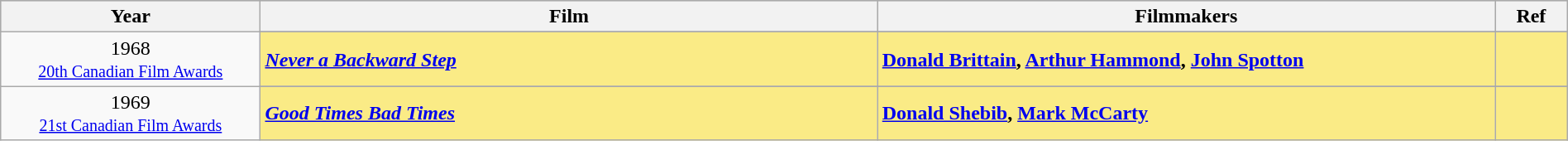<table class="wikitable" style="width:100%;">
<tr style="background:#bebebe;">
<th style="width:8%;">Year</th>
<th style="width:19%;">Film</th>
<th style="width:19%;">Filmmakers</th>
<th style="width:2%;">Ref</th>
</tr>
<tr>
<td rowspan=2 align="center">1968<br><small><a href='#'>20th Canadian Film Awards</a></small></td>
</tr>
<tr style="background:#FAEB86;">
<td><strong><em><a href='#'>Never a Backward Step</a></em></strong></td>
<td><strong><a href='#'>Donald Brittain</a>, <a href='#'>Arthur Hammond</a>, <a href='#'>John Spotton</a></strong></td>
<td></td>
</tr>
<tr>
<td rowspan=2 align="center">1969<br><small><a href='#'>21st Canadian Film Awards</a></small></td>
</tr>
<tr style="background:#FAEB86;">
<td><strong><em><a href='#'>Good Times Bad Times</a></em></strong></td>
<td><strong><a href='#'>Donald Shebib</a>, <a href='#'>Mark McCarty</a></strong></td>
<td></td>
</tr>
</table>
